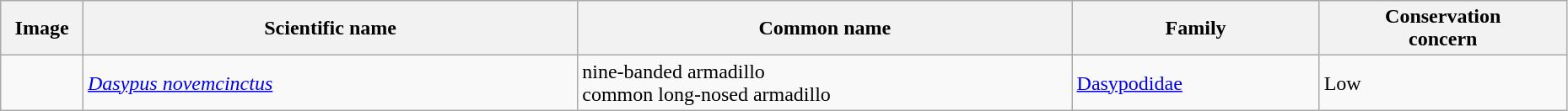<table class="wikitable sortable" style="width:98%">
<tr>
<th width = 5% class="unsortable"><strong>Image</strong></th>
<th width = 30%><strong>Scientific name</strong></th>
<th width = 30%><strong>Common name</strong></th>
<th width = 15%><strong>Family</strong></th>
<th width = 15%><strong>Conservation<br>concern</strong></th>
</tr>
<tr>
<td></td>
<td><em><a href='#'>Dasypus novemcinctus</a></em></td>
<td>nine-banded armadillo<br>common long-nosed armadillo</td>
<td><a href='#'>Dasypodidae</a></td>
<td>Low</td>
</tr>
</table>
